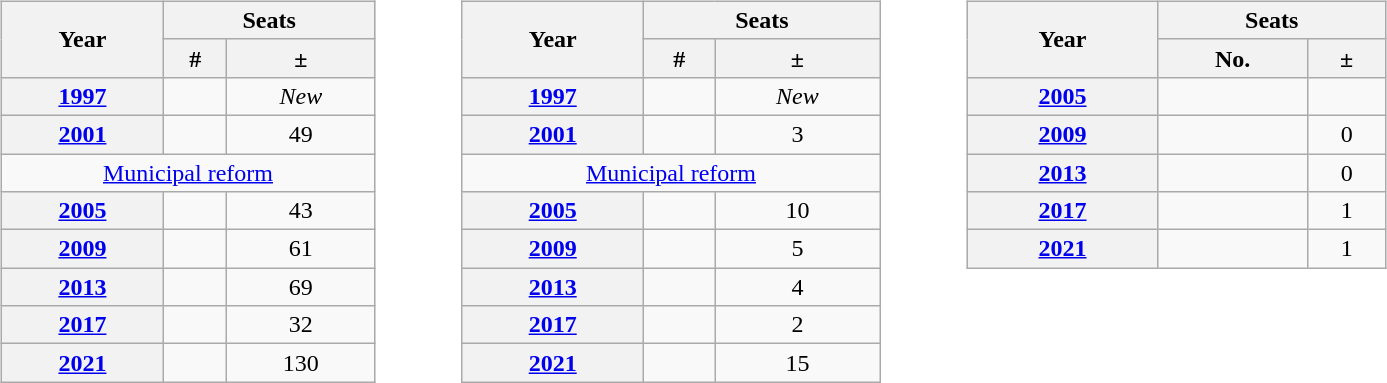<table>
<tr>
<td valign="top"><br><table class="wikitable"  style="width:250px; text-align:center;">
<tr>
<th rowspan="2">Year</th>
<th colspan="2">Seats</th>
</tr>
<tr>
<th>#</th>
<th>±</th>
</tr>
<tr>
<th><a href='#'>1997</a></th>
<td></td>
<td><em>New</em></td>
</tr>
<tr>
<th><a href='#'>2001</a></th>
<td></td>
<td> 49</td>
</tr>
<tr>
<td colspan=3><a href='#'>Municipal reform</a></td>
</tr>
<tr>
<th><a href='#'>2005</a></th>
<td></td>
<td> 43</td>
</tr>
<tr>
<th><a href='#'>2009</a></th>
<td></td>
<td> 61</td>
</tr>
<tr>
<th><a href='#'>2013</a></th>
<td></td>
<td> 69</td>
</tr>
<tr>
<th><a href='#'>2017</a></th>
<td></td>
<td> 32</td>
</tr>
<tr>
<th><a href='#'>2021</a></th>
<td></td>
<td> 130</td>
</tr>
</table>
</td>
<td width="33"> </td>
<td valign="top"><br><table class="wikitable"  style="width:280px; text-align:center;">
<tr>
<th rowspan="2">Year</th>
<th colspan="2">Seats</th>
</tr>
<tr>
<th>#</th>
<th>±</th>
</tr>
<tr>
<th><a href='#'>1997</a></th>
<td></td>
<td><em>New</em></td>
</tr>
<tr>
<th><a href='#'>2001</a></th>
<td></td>
<td> 3</td>
</tr>
<tr>
<td colspan=3><a href='#'>Municipal reform</a></td>
</tr>
<tr>
<th><a href='#'>2005</a></th>
<td></td>
<td> 10</td>
</tr>
<tr>
<th><a href='#'>2009</a></th>
<td></td>
<td> 5</td>
</tr>
<tr>
<th><a href='#'>2013</a></th>
<td></td>
<td> 4</td>
</tr>
<tr>
<th><a href='#'>2017</a></th>
<td></td>
<td> 2</td>
</tr>
<tr>
<th><a href='#'>2021</a></th>
<td></td>
<td> 15</td>
</tr>
</table>
</td>
<td width="33"> </td>
<td valign="top"><br><table class="wikitable"  style="width:280px; text-align:center;">
<tr>
<th rowspan="2">Year</th>
<th colspan="2">Seats</th>
</tr>
<tr>
<th>No.</th>
<th>±</th>
</tr>
<tr>
<th><a href='#'>2005</a></th>
<td></td>
<td></td>
</tr>
<tr>
<th><a href='#'>2009</a></th>
<td></td>
<td> 0</td>
</tr>
<tr>
<th><a href='#'>2013</a></th>
<td></td>
<td> 0</td>
</tr>
<tr>
<th><a href='#'>2017</a></th>
<td></td>
<td> 1</td>
</tr>
<tr>
<th><a href='#'>2021</a></th>
<td></td>
<td> 1</td>
</tr>
</table>
</td>
</tr>
</table>
